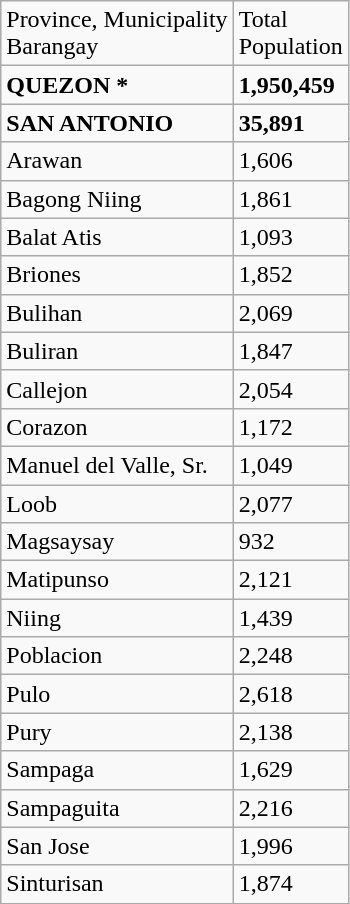<table class="wikitable sortable mw-collapsible mw-collapsed">
<tr>
<td>Province, Municipality<br>Barangay </td>
<td>Total<br>Population </td>
</tr>
<tr>
<td><strong>QUEZON  *</strong></td>
<td><strong>1,950,459</strong></td>
</tr>
<tr>
<td><strong>SAN  ANTONIO</strong></td>
<td><strong>35,891</strong></td>
</tr>
<tr>
<td>Arawan</td>
<td>1,606</td>
</tr>
<tr>
<td>Bagong Niing</td>
<td>1,861</td>
</tr>
<tr>
<td>Balat Atis</td>
<td>1,093</td>
</tr>
<tr>
<td>Briones</td>
<td>1,852</td>
</tr>
<tr>
<td>Bulihan</td>
<td>2,069</td>
</tr>
<tr>
<td>Buliran</td>
<td>1,847</td>
</tr>
<tr>
<td>Callejon</td>
<td>2,054</td>
</tr>
<tr>
<td>Corazon</td>
<td>1,172</td>
</tr>
<tr>
<td>Manuel del Valle, Sr.</td>
<td>1,049</td>
</tr>
<tr>
<td>Loob</td>
<td>2,077</td>
</tr>
<tr>
<td>Magsaysay</td>
<td>932</td>
</tr>
<tr>
<td>Matipunso</td>
<td>2,121</td>
</tr>
<tr>
<td>Niing</td>
<td>1,439</td>
</tr>
<tr>
<td>Poblacion</td>
<td>2,248</td>
</tr>
<tr>
<td>Pulo</td>
<td>2,618</td>
</tr>
<tr>
<td>Pury</td>
<td>2,138</td>
</tr>
<tr>
<td>Sampaga</td>
<td>1,629</td>
</tr>
<tr>
<td>Sampaguita</td>
<td>2,216</td>
</tr>
<tr>
<td>San Jose</td>
<td>1,996</td>
</tr>
<tr>
<td>Sinturisan</td>
<td>1,874</td>
</tr>
</table>
